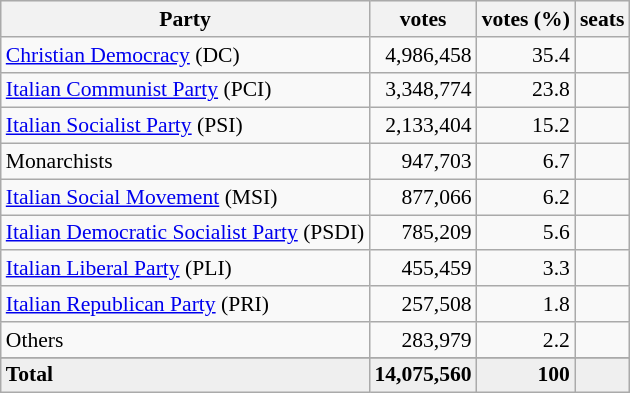<table class="wikitable" style="font-size: 90%;">
<tr bgcolor="EFEFEF">
<th>Party</th>
<th>votes</th>
<th>votes (%)</th>
<th>seats</th>
</tr>
<tr>
<td><a href='#'>Christian Democracy</a> (DC)</td>
<td align=right>4,986,458</td>
<td align=right>35.4</td>
<td align=right></td>
</tr>
<tr>
<td><a href='#'>Italian Communist Party</a> (PCI)</td>
<td align=right>3,348,774</td>
<td align=right>23.8</td>
<td align=right></td>
</tr>
<tr>
<td><a href='#'>Italian Socialist Party</a> (PSI)</td>
<td align=right>2,133,404</td>
<td align=right>15.2</td>
<td align=right></td>
</tr>
<tr>
<td>Monarchists</td>
<td align=right>947,703</td>
<td align=right>6.7</td>
<td align=right></td>
</tr>
<tr>
<td><a href='#'>Italian Social Movement</a> (MSI)</td>
<td align=right>877,066</td>
<td align=right>6.2</td>
<td align=right></td>
</tr>
<tr>
<td><a href='#'>Italian Democratic Socialist Party</a> (PSDI)</td>
<td align=right>785,209</td>
<td align=right>5.6</td>
<td align=right></td>
</tr>
<tr>
<td><a href='#'>Italian Liberal Party</a> (PLI)</td>
<td align=right>455,459</td>
<td align=right>3.3</td>
<td align=right></td>
</tr>
<tr>
<td><a href='#'>Italian Republican Party</a> (PRI)</td>
<td align=right>257,508</td>
<td align=right>1.8</td>
<td align=right></td>
</tr>
<tr>
<td>Others</td>
<td align=right>283,979</td>
<td align=right>2.2</td>
<td align=right></td>
</tr>
<tr>
</tr>
<tr bgcolor="EFEFEF">
<td align=left><strong>Total</strong></td>
<td align=right><strong>14,075,560</strong></td>
<td align=right><strong>100</strong></td>
<td align=right></td>
</tr>
</table>
